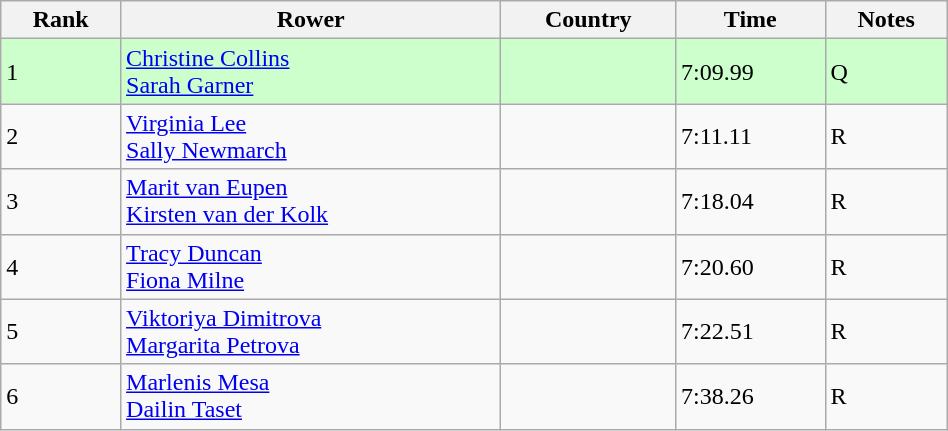<table class="wikitable sortable" width=50%>
<tr>
<th>Rank</th>
<th>Rower</th>
<th>Country</th>
<th>Time</th>
<th>Notes</th>
</tr>
<tr bgcolor=ccffcc>
<td>1</td>
<td><a href='#'>Christine Collins</a><br><a href='#'>Sarah Garner</a></td>
<td></td>
<td>7:09.99</td>
<td>Q</td>
</tr>
<tr>
<td>2</td>
<td><a href='#'>Virginia Lee</a><br><a href='#'>Sally Newmarch</a></td>
<td></td>
<td>7:11.11</td>
<td>R</td>
</tr>
<tr>
<td>3</td>
<td><a href='#'>Marit van Eupen</a><br><a href='#'>Kirsten van der Kolk</a></td>
<td></td>
<td>7:18.04</td>
<td>R</td>
</tr>
<tr>
<td>4</td>
<td><a href='#'>Tracy Duncan</a><br><a href='#'>Fiona Milne</a></td>
<td></td>
<td>7:20.60</td>
<td>R</td>
</tr>
<tr>
<td>5</td>
<td><a href='#'>Viktoriya Dimitrova</a><br><a href='#'>Margarita Petrova</a></td>
<td></td>
<td>7:22.51</td>
<td>R</td>
</tr>
<tr>
<td>6</td>
<td><a href='#'>Marlenis Mesa</a><br><a href='#'>Dailin Taset</a></td>
<td></td>
<td>7:38.26</td>
<td>R</td>
</tr>
</table>
